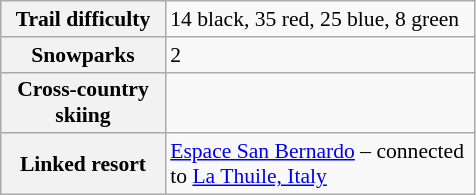<table class="wikitable" style="width:22em; font-size:90%;">
<tr>
<th>Trail difficulty</th>
<td>14 black, 35 red, 25 blue, 8 green</td>
</tr>
<tr>
<th>Snowparks</th>
<td>2</td>
</tr>
<tr>
<th>Cross-country skiing</th>
<td></td>
</tr>
<tr>
<th>Linked resort</th>
<td><a href='#'>Espace San Bernardo</a> – connected to <a href='#'>La Thuile, Italy</a></td>
</tr>
</table>
